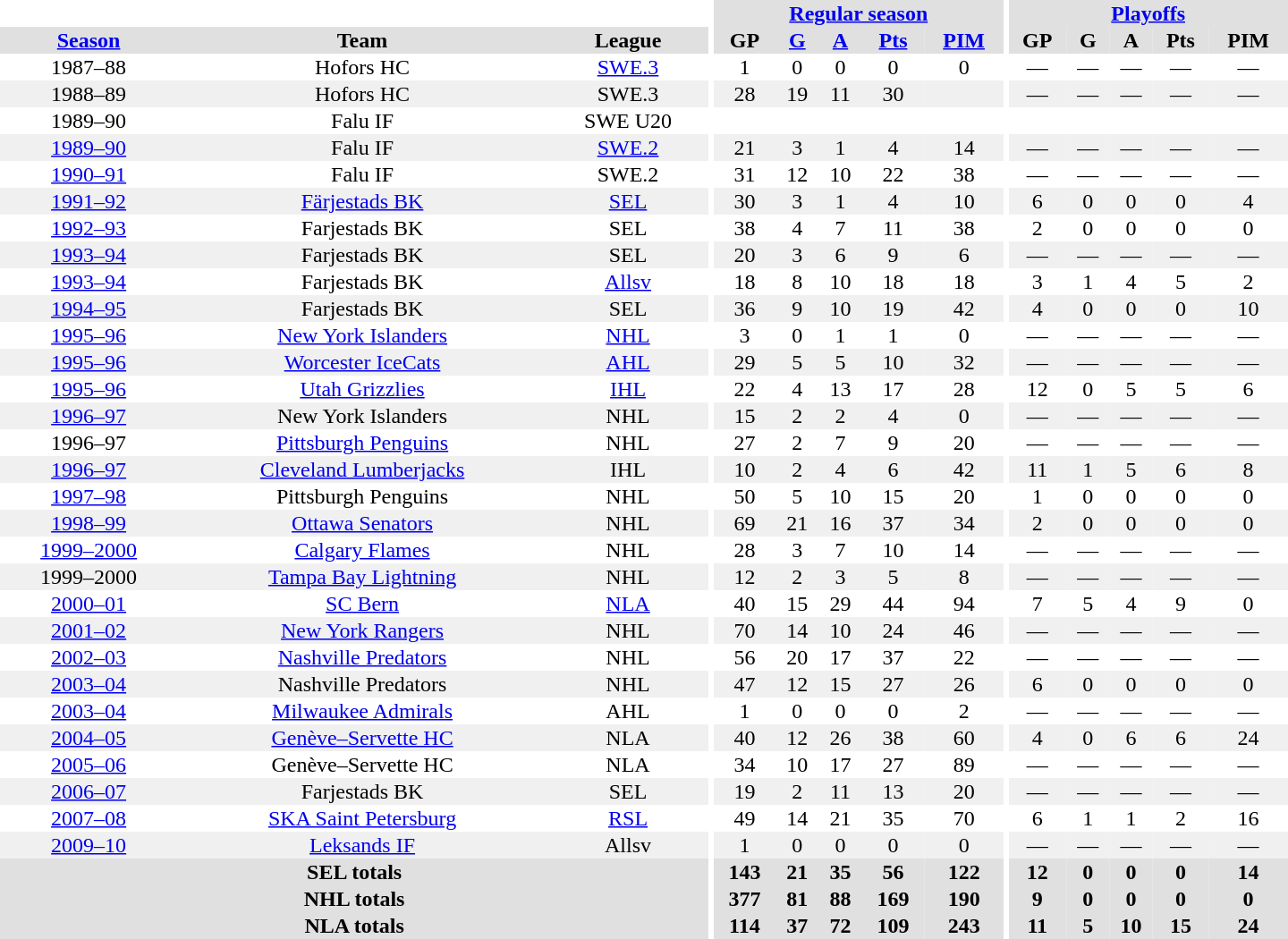<table border="0" cellpadding="1" cellspacing="0" style="text-align:center; width:60em">
<tr bgcolor="#e0e0e0">
<th colspan="3"  bgcolor="#ffffff"></th>
<th rowspan="99" bgcolor="#ffffff"></th>
<th colspan="5"><a href='#'>Regular season</a></th>
<th rowspan="99" bgcolor="#ffffff"></th>
<th colspan="5"><a href='#'>Playoffs</a></th>
</tr>
<tr bgcolor="#e0e0e0">
<th><a href='#'>Season</a></th>
<th>Team</th>
<th>League</th>
<th>GP</th>
<th><a href='#'>G</a></th>
<th><a href='#'>A</a></th>
<th><a href='#'>Pts</a></th>
<th><a href='#'>PIM</a></th>
<th>GP</th>
<th>G</th>
<th>A</th>
<th>Pts</th>
<th>PIM</th>
</tr>
<tr>
<td>1987–88</td>
<td>Hofors HC</td>
<td><a href='#'>SWE.3</a></td>
<td>1</td>
<td>0</td>
<td>0</td>
<td>0</td>
<td>0</td>
<td>—</td>
<td>—</td>
<td>—</td>
<td>—</td>
<td>—</td>
</tr>
<tr bgcolor="#f0f0f0">
<td>1988–89</td>
<td>Hofors HC</td>
<td>SWE.3</td>
<td>28</td>
<td>19</td>
<td>11</td>
<td>30</td>
<td></td>
<td>—</td>
<td>—</td>
<td>—</td>
<td>—</td>
<td>—</td>
</tr>
<tr>
<td>1989–90</td>
<td>Falu IF</td>
<td>SWE U20</td>
<td></td>
<td></td>
<td></td>
<td></td>
<td></td>
<td></td>
<td></td>
<td></td>
<td></td>
<td></td>
</tr>
<tr bgcolor="#f0f0f0">
<td><a href='#'>1989–90</a></td>
<td>Falu IF</td>
<td><a href='#'>SWE.2</a></td>
<td>21</td>
<td>3</td>
<td>1</td>
<td>4</td>
<td>14</td>
<td>—</td>
<td>—</td>
<td>—</td>
<td>—</td>
<td>—</td>
</tr>
<tr>
<td><a href='#'>1990–91</a></td>
<td>Falu IF</td>
<td>SWE.2</td>
<td>31</td>
<td>12</td>
<td>10</td>
<td>22</td>
<td>38</td>
<td>—</td>
<td>—</td>
<td>—</td>
<td>—</td>
<td>—</td>
</tr>
<tr bgcolor="#f0f0f0">
<td><a href='#'>1991–92</a></td>
<td><a href='#'>Färjestads BK</a></td>
<td><a href='#'>SEL</a></td>
<td>30</td>
<td>3</td>
<td>1</td>
<td>4</td>
<td>10</td>
<td>6</td>
<td>0</td>
<td>0</td>
<td>0</td>
<td>4</td>
</tr>
<tr>
<td><a href='#'>1992–93</a></td>
<td>Farjestads BK</td>
<td>SEL</td>
<td>38</td>
<td>4</td>
<td>7</td>
<td>11</td>
<td>38</td>
<td>2</td>
<td>0</td>
<td>0</td>
<td>0</td>
<td>0</td>
</tr>
<tr bgcolor="#f0f0f0">
<td><a href='#'>1993–94</a></td>
<td>Farjestads BK</td>
<td>SEL</td>
<td>20</td>
<td>3</td>
<td>6</td>
<td>9</td>
<td>6</td>
<td>—</td>
<td>—</td>
<td>—</td>
<td>—</td>
<td>—</td>
</tr>
<tr>
<td><a href='#'>1993–94</a></td>
<td>Farjestads BK</td>
<td><a href='#'>Allsv</a></td>
<td>18</td>
<td>8</td>
<td>10</td>
<td>18</td>
<td>18</td>
<td>3</td>
<td>1</td>
<td>4</td>
<td>5</td>
<td>2</td>
</tr>
<tr bgcolor="#f0f0f0">
<td><a href='#'>1994–95</a></td>
<td>Farjestads BK</td>
<td>SEL</td>
<td>36</td>
<td>9</td>
<td>10</td>
<td>19</td>
<td>42</td>
<td>4</td>
<td>0</td>
<td>0</td>
<td>0</td>
<td>10</td>
</tr>
<tr>
<td><a href='#'>1995–96</a></td>
<td><a href='#'>New York Islanders</a></td>
<td><a href='#'>NHL</a></td>
<td>3</td>
<td>0</td>
<td>1</td>
<td>1</td>
<td>0</td>
<td>—</td>
<td>—</td>
<td>—</td>
<td>—</td>
<td>—</td>
</tr>
<tr bgcolor="#f0f0f0">
<td><a href='#'>1995–96</a></td>
<td><a href='#'>Worcester IceCats</a></td>
<td><a href='#'>AHL</a></td>
<td>29</td>
<td>5</td>
<td>5</td>
<td>10</td>
<td>32</td>
<td>—</td>
<td>—</td>
<td>—</td>
<td>—</td>
<td>—</td>
</tr>
<tr>
<td><a href='#'>1995–96</a></td>
<td><a href='#'>Utah Grizzlies</a></td>
<td><a href='#'>IHL</a></td>
<td>22</td>
<td>4</td>
<td>13</td>
<td>17</td>
<td>28</td>
<td>12</td>
<td>0</td>
<td>5</td>
<td>5</td>
<td>6</td>
</tr>
<tr bgcolor="#f0f0f0">
<td><a href='#'>1996–97</a></td>
<td>New York Islanders</td>
<td>NHL</td>
<td>15</td>
<td>2</td>
<td>2</td>
<td>4</td>
<td>0</td>
<td>—</td>
<td>—</td>
<td>—</td>
<td>—</td>
<td>—</td>
</tr>
<tr>
<td>1996–97</td>
<td><a href='#'>Pittsburgh Penguins</a></td>
<td>NHL</td>
<td>27</td>
<td>2</td>
<td>7</td>
<td>9</td>
<td>20</td>
<td>—</td>
<td>—</td>
<td>—</td>
<td>—</td>
<td>—</td>
</tr>
<tr bgcolor="#f0f0f0">
<td><a href='#'>1996–97</a></td>
<td><a href='#'>Cleveland Lumberjacks</a></td>
<td>IHL</td>
<td>10</td>
<td>2</td>
<td>4</td>
<td>6</td>
<td>42</td>
<td>11</td>
<td>1</td>
<td>5</td>
<td>6</td>
<td>8</td>
</tr>
<tr>
<td><a href='#'>1997–98</a></td>
<td>Pittsburgh Penguins</td>
<td>NHL</td>
<td>50</td>
<td>5</td>
<td>10</td>
<td>15</td>
<td>20</td>
<td>1</td>
<td>0</td>
<td>0</td>
<td>0</td>
<td>0</td>
</tr>
<tr bgcolor="#f0f0f0">
<td><a href='#'>1998–99</a></td>
<td><a href='#'>Ottawa Senators</a></td>
<td>NHL</td>
<td>69</td>
<td>21</td>
<td>16</td>
<td>37</td>
<td>34</td>
<td>2</td>
<td>0</td>
<td>0</td>
<td>0</td>
<td>0</td>
</tr>
<tr>
<td><a href='#'>1999–2000</a></td>
<td><a href='#'>Calgary Flames</a></td>
<td>NHL</td>
<td>28</td>
<td>3</td>
<td>7</td>
<td>10</td>
<td>14</td>
<td>—</td>
<td>—</td>
<td>—</td>
<td>—</td>
<td>—</td>
</tr>
<tr bgcolor="#f0f0f0">
<td>1999–2000</td>
<td><a href='#'>Tampa Bay Lightning</a></td>
<td>NHL</td>
<td>12</td>
<td>2</td>
<td>3</td>
<td>5</td>
<td>8</td>
<td>—</td>
<td>—</td>
<td>—</td>
<td>—</td>
<td>—</td>
</tr>
<tr>
<td><a href='#'>2000–01</a></td>
<td><a href='#'>SC Bern</a></td>
<td><a href='#'>NLA</a></td>
<td>40</td>
<td>15</td>
<td>29</td>
<td>44</td>
<td>94</td>
<td>7</td>
<td>5</td>
<td>4</td>
<td>9</td>
<td>0</td>
</tr>
<tr bgcolor="#f0f0f0">
<td><a href='#'>2001–02</a></td>
<td><a href='#'>New York Rangers</a></td>
<td>NHL</td>
<td>70</td>
<td>14</td>
<td>10</td>
<td>24</td>
<td>46</td>
<td>—</td>
<td>—</td>
<td>—</td>
<td>—</td>
<td>—</td>
</tr>
<tr>
<td><a href='#'>2002–03</a></td>
<td><a href='#'>Nashville Predators</a></td>
<td>NHL</td>
<td>56</td>
<td>20</td>
<td>17</td>
<td>37</td>
<td>22</td>
<td>—</td>
<td>—</td>
<td>—</td>
<td>—</td>
<td>—</td>
</tr>
<tr bgcolor="#f0f0f0">
<td><a href='#'>2003–04</a></td>
<td>Nashville Predators</td>
<td>NHL</td>
<td>47</td>
<td>12</td>
<td>15</td>
<td>27</td>
<td>26</td>
<td>6</td>
<td>0</td>
<td>0</td>
<td>0</td>
<td>0</td>
</tr>
<tr>
<td><a href='#'>2003–04</a></td>
<td><a href='#'>Milwaukee Admirals</a></td>
<td>AHL</td>
<td>1</td>
<td>0</td>
<td>0</td>
<td>0</td>
<td>2</td>
<td>—</td>
<td>—</td>
<td>—</td>
<td>—</td>
<td>—</td>
</tr>
<tr bgcolor="#f0f0f0">
<td><a href='#'>2004–05</a></td>
<td><a href='#'>Genève–Servette HC</a></td>
<td>NLA</td>
<td>40</td>
<td>12</td>
<td>26</td>
<td>38</td>
<td>60</td>
<td>4</td>
<td>0</td>
<td>6</td>
<td>6</td>
<td>24</td>
</tr>
<tr>
<td><a href='#'>2005–06</a></td>
<td>Genève–Servette HC</td>
<td>NLA</td>
<td>34</td>
<td>10</td>
<td>17</td>
<td>27</td>
<td>89</td>
<td>—</td>
<td>—</td>
<td>—</td>
<td>—</td>
<td>—</td>
</tr>
<tr bgcolor="#f0f0f0">
<td><a href='#'>2006–07</a></td>
<td>Farjestads BK</td>
<td>SEL</td>
<td>19</td>
<td>2</td>
<td>11</td>
<td>13</td>
<td>20</td>
<td>—</td>
<td>—</td>
<td>—</td>
<td>—</td>
<td>—</td>
</tr>
<tr>
<td><a href='#'>2007–08</a></td>
<td><a href='#'>SKA Saint Petersburg</a></td>
<td><a href='#'>RSL</a></td>
<td>49</td>
<td>14</td>
<td>21</td>
<td>35</td>
<td>70</td>
<td>6</td>
<td>1</td>
<td>1</td>
<td>2</td>
<td>16</td>
</tr>
<tr bgcolor="#f0f0f0">
<td><a href='#'>2009–10</a></td>
<td><a href='#'>Leksands IF</a></td>
<td>Allsv</td>
<td>1</td>
<td>0</td>
<td>0</td>
<td>0</td>
<td>0</td>
<td>—</td>
<td>—</td>
<td>—</td>
<td>—</td>
<td>—</td>
</tr>
<tr bgcolor="#e0e0e0">
<th colspan="3">SEL totals</th>
<th>143</th>
<th>21</th>
<th>35</th>
<th>56</th>
<th>122</th>
<th>12</th>
<th>0</th>
<th>0</th>
<th>0</th>
<th>14</th>
</tr>
<tr bgcolor="#e0e0e0">
<th colspan="3">NHL totals</th>
<th>377</th>
<th>81</th>
<th>88</th>
<th>169</th>
<th>190</th>
<th>9</th>
<th>0</th>
<th>0</th>
<th>0</th>
<th>0</th>
</tr>
<tr bgcolor="#e0e0e0">
<th colspan="3">NLA totals</th>
<th>114</th>
<th>37</th>
<th>72</th>
<th>109</th>
<th>243</th>
<th>11</th>
<th>5</th>
<th>10</th>
<th>15</th>
<th>24</th>
</tr>
</table>
